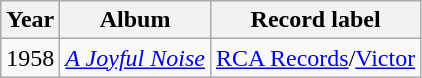<table class="wikitable">
<tr>
<th>Year</th>
<th>Album</th>
<th>Record label</th>
</tr>
<tr>
<td>1958</td>
<td><em><a href='#'>A Joyful Noise</a></em></td>
<td><a href='#'>RCA Records</a>/<a href='#'>Victor</a></td>
</tr>
</table>
